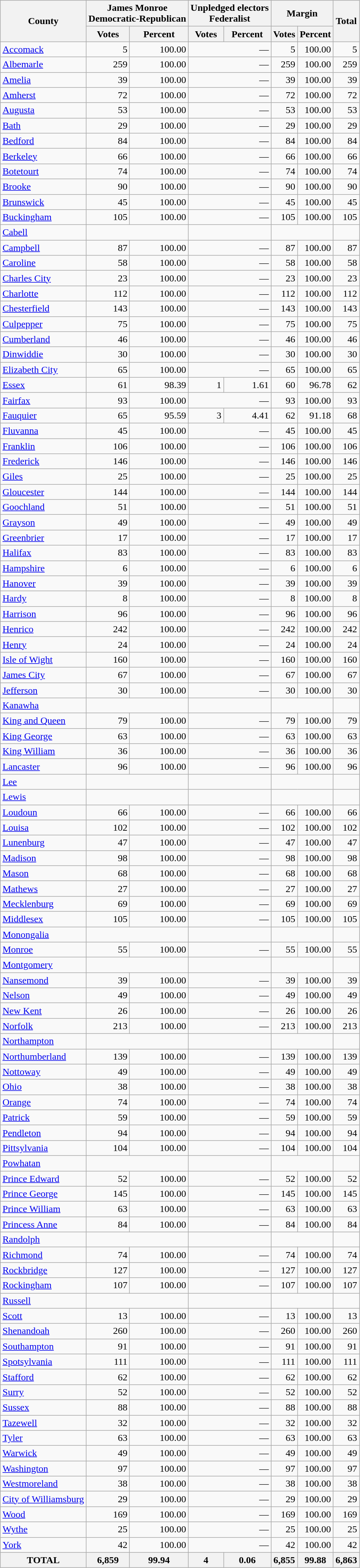<table class="wikitable sortable">
<tr>
<th rowspan=2>County</th>
<th colspan=2>James Monroe<br>Democratic-Republican</th>
<th colspan=2>Unpledged electors<br>Federalist</th>
<th colspan=2>Margin</th>
<th rowspan=2>Total</th>
</tr>
<tr>
<th>Votes</th>
<th>Percent</th>
<th>Votes</th>
<th>Percent</th>
<th>Votes</th>
<th>Percent</th>
</tr>
<tr>
<td><a href='#'>Accomack</a></td>
<td align=right>5</td>
<td align=right>100.00</td>
<td align=right colspan=2>—</td>
<td align=right>5</td>
<td align=right>100.00</td>
<td align=right>5</td>
</tr>
<tr>
<td><a href='#'>Albemarle</a></td>
<td align=right>259</td>
<td align=right>100.00</td>
<td align=right colspan=2>—</td>
<td align=right>259</td>
<td align=right>100.00</td>
<td align=right>259</td>
</tr>
<tr>
<td><a href='#'>Amelia</a></td>
<td align=right>39</td>
<td align=right>100.00</td>
<td align=right colspan=2>—</td>
<td align=right>39</td>
<td align=right>100.00</td>
<td align=right>39</td>
</tr>
<tr>
<td><a href='#'>Amherst</a></td>
<td align=right>72</td>
<td align=right>100.00</td>
<td align=right colspan=2>—</td>
<td align=right>72</td>
<td align=right>100.00</td>
<td align=right>72</td>
</tr>
<tr>
<td><a href='#'>Augusta</a></td>
<td align=right>53</td>
<td align=right>100.00</td>
<td align=right colspan=2>—</td>
<td align=right>53</td>
<td align=right>100.00</td>
<td align=right>53</td>
</tr>
<tr>
<td><a href='#'>Bath</a></td>
<td align=right>29</td>
<td align=right>100.00</td>
<td align=right colspan=2>—</td>
<td align=right>29</td>
<td align=right>100.00</td>
<td align=right>29</td>
</tr>
<tr>
<td><a href='#'>Bedford</a></td>
<td align=right>84</td>
<td align=right>100.00</td>
<td align=right colspan=2>—</td>
<td align=right>84</td>
<td align=right>100.00</td>
<td align=right>84</td>
</tr>
<tr>
<td><a href='#'>Berkeley</a></td>
<td align=right>66</td>
<td align=right>100.00</td>
<td align=right colspan=2>—</td>
<td align=right>66</td>
<td align=right>100.00</td>
<td align=right>66</td>
</tr>
<tr>
<td><a href='#'>Botetourt</a></td>
<td align=right>74</td>
<td align=right>100.00</td>
<td align=right colspan=2>—</td>
<td align=right>74</td>
<td align=right>100.00</td>
<td align=right>74</td>
</tr>
<tr>
<td><a href='#'>Brooke</a></td>
<td align=right>90</td>
<td align=right>100.00</td>
<td align=right colspan=2>—</td>
<td align=right>90</td>
<td align=right>100.00</td>
<td align=right>90</td>
</tr>
<tr>
<td><a href='#'>Brunswick</a></td>
<td align=right>45</td>
<td align=right>100.00</td>
<td align=right colspan=2>—</td>
<td align=right>45</td>
<td align=right>100.00</td>
<td align=right>45</td>
</tr>
<tr>
<td><a href='#'>Buckingham</a></td>
<td align=right>105</td>
<td align=right>100.00</td>
<td align=right colspan=2>—</td>
<td align=right>105</td>
<td align=right>100.00</td>
<td align=right>105</td>
</tr>
<tr>
<td><a href='#'>Cabell</a></td>
<td align=right colspan=2></td>
<td align=right colspan=2></td>
<td align=right colspan=2></td>
<td align=right></td>
</tr>
<tr>
<td><a href='#'>Campbell</a></td>
<td align=right>87</td>
<td align=right>100.00</td>
<td align=right colspan=2>—</td>
<td align=right>87</td>
<td align=right>100.00</td>
<td align=right>87</td>
</tr>
<tr>
<td><a href='#'>Caroline</a></td>
<td align=right>58</td>
<td align=right>100.00</td>
<td align=right colspan=2>—</td>
<td align=right>58</td>
<td align=right>100.00</td>
<td align=right>58</td>
</tr>
<tr>
<td><a href='#'>Charles City</a></td>
<td align=right>23</td>
<td align=right>100.00</td>
<td align=right colspan=2>—</td>
<td align=right>23</td>
<td align=right>100.00</td>
<td align=right>23</td>
</tr>
<tr>
<td><a href='#'>Charlotte</a></td>
<td align=right>112</td>
<td align=right>100.00</td>
<td align=right colspan=2>—</td>
<td align=right>112</td>
<td align=right>100.00</td>
<td align=right>112</td>
</tr>
<tr>
<td><a href='#'>Chesterfield</a></td>
<td align=right>143</td>
<td align=right>100.00</td>
<td align=right colspan=2>—</td>
<td align=right>143</td>
<td align=right>100.00</td>
<td align=right>143</td>
</tr>
<tr>
<td><a href='#'>Culpepper</a></td>
<td align=right>75</td>
<td align=right>100.00</td>
<td align=right colspan=2>—</td>
<td align=right>75</td>
<td align=right>100.00</td>
<td align=right>75</td>
</tr>
<tr>
<td><a href='#'>Cumberland</a></td>
<td align=right>46</td>
<td align=right>100.00</td>
<td align=right colspan=2>—</td>
<td align=right>46</td>
<td align=right>100.00</td>
<td align=right>46</td>
</tr>
<tr>
<td><a href='#'>Dinwiddie</a></td>
<td align=right>30</td>
<td align=right>100.00</td>
<td align=right colspan=2>—</td>
<td align=right>30</td>
<td align=right>100.00</td>
<td align=right>30</td>
</tr>
<tr>
<td><a href='#'>Elizabeth City</a></td>
<td align=right>65</td>
<td align=right>100.00</td>
<td align=right colspan=2>—</td>
<td align=right>65</td>
<td align=right>100.00</td>
<td align=right>65</td>
</tr>
<tr>
<td><a href='#'>Essex</a></td>
<td align=right>61</td>
<td align=right>98.39</td>
<td align=right>1</td>
<td align=right>1.61</td>
<td align=right>60</td>
<td align=right>96.78</td>
<td align=right>62</td>
</tr>
<tr>
<td><a href='#'>Fairfax</a></td>
<td align=right>93</td>
<td align=right>100.00</td>
<td align=right colspan=2>—</td>
<td align=right>93</td>
<td align=right>100.00</td>
<td align=right>93</td>
</tr>
<tr>
<td><a href='#'>Fauquier</a></td>
<td align=right>65</td>
<td align=right>95.59</td>
<td align=right>3</td>
<td align=right>4.41</td>
<td align=right>62</td>
<td align=right>91.18</td>
<td align=right>68</td>
</tr>
<tr>
<td><a href='#'>Fluvanna</a></td>
<td align=right>45</td>
<td align=right>100.00</td>
<td align=right colspan=2>—</td>
<td align=right>45</td>
<td align=right>100.00</td>
<td align=right>45</td>
</tr>
<tr>
<td><a href='#'>Franklin</a></td>
<td align=right>106</td>
<td align=right>100.00</td>
<td align=right colspan=2>—</td>
<td align=right>106</td>
<td align=right>100.00</td>
<td align=right>106</td>
</tr>
<tr>
<td><a href='#'>Frederick</a></td>
<td align=right>146</td>
<td align=right>100.00</td>
<td align=right colspan=2>—</td>
<td align=right>146</td>
<td align=right>100.00</td>
<td align=right>146</td>
</tr>
<tr>
<td><a href='#'>Giles</a></td>
<td align=right>25</td>
<td align=right>100.00</td>
<td align=right colspan=2>—</td>
<td align=right>25</td>
<td align=right>100.00</td>
<td align=right>25</td>
</tr>
<tr>
<td><a href='#'>Gloucester</a></td>
<td align=right>144</td>
<td align=right>100.00</td>
<td align=right colspan=2>—</td>
<td align=right>144</td>
<td align=right>100.00</td>
<td align=right>144</td>
</tr>
<tr>
<td><a href='#'>Goochland</a></td>
<td align=right>51</td>
<td align=right>100.00</td>
<td align=right colspan=2>—</td>
<td align=right>51</td>
<td align=right>100.00</td>
<td align=right>51</td>
</tr>
<tr>
<td><a href='#'>Grayson</a></td>
<td align=right>49</td>
<td align=right>100.00</td>
<td align=right colspan=2>—</td>
<td align=right>49</td>
<td align=right>100.00</td>
<td align=right>49</td>
</tr>
<tr>
<td><a href='#'>Greenbrier</a></td>
<td align=right>17</td>
<td align=right>100.00</td>
<td align=right colspan=2>—</td>
<td align=right>17</td>
<td align=right>100.00</td>
<td align=right>17</td>
</tr>
<tr>
<td><a href='#'>Halifax</a></td>
<td align=right>83</td>
<td align=right>100.00</td>
<td align=right colspan=2>—</td>
<td align=right>83</td>
<td align=right>100.00</td>
<td align=right>83</td>
</tr>
<tr>
<td><a href='#'>Hampshire</a></td>
<td align=right>6</td>
<td align=right>100.00</td>
<td align=right colspan=2>—</td>
<td align=right>6</td>
<td align=right>100.00</td>
<td align=right>6</td>
</tr>
<tr>
<td><a href='#'>Hanover</a></td>
<td align=right>39</td>
<td align=right>100.00</td>
<td align=right colspan=2>—</td>
<td align=right>39</td>
<td align=right>100.00</td>
<td align=right>39</td>
</tr>
<tr>
<td><a href='#'>Hardy</a></td>
<td align=right>8</td>
<td align=right>100.00</td>
<td align=right colspan=2>—</td>
<td align=right>8</td>
<td align=right>100.00</td>
<td align=right>8</td>
</tr>
<tr>
<td><a href='#'>Harrison</a></td>
<td align=right>96</td>
<td align=right>100.00</td>
<td align=right colspan=2>—</td>
<td align=right>96</td>
<td align=right>100.00</td>
<td align=right>96</td>
</tr>
<tr>
<td><a href='#'>Henrico</a></td>
<td align=right>242</td>
<td align=right>100.00</td>
<td align=right colspan=2>—</td>
<td align=right>242</td>
<td align=right>100.00</td>
<td align=right>242</td>
</tr>
<tr>
<td><a href='#'>Henry</a></td>
<td align=right>24</td>
<td align=right>100.00</td>
<td align=right colspan=2>—</td>
<td align=right>24</td>
<td align=right>100.00</td>
<td align=right>24</td>
</tr>
<tr>
<td><a href='#'>Isle of Wight</a></td>
<td align=right>160</td>
<td align=right>100.00</td>
<td align=right colspan=2>—</td>
<td align=right>160</td>
<td align=right>100.00</td>
<td align=right>160</td>
</tr>
<tr>
<td><a href='#'>James City</a></td>
<td align=right>67</td>
<td align=right>100.00</td>
<td align=right colspan=2>—</td>
<td align=right>67</td>
<td align=right>100.00</td>
<td align=right>67</td>
</tr>
<tr>
<td><a href='#'>Jefferson</a></td>
<td align=right>30</td>
<td align=right>100.00</td>
<td align=right colspan=2>—</td>
<td align=right>30</td>
<td align=right>100.00</td>
<td align=right>30</td>
</tr>
<tr>
<td><a href='#'>Kanawha</a></td>
<td align=right colspan=2></td>
<td align=right colspan=2></td>
<td align=right colspan=2></td>
<td align=right></td>
</tr>
<tr>
<td><a href='#'>King and Queen</a></td>
<td align=right>79</td>
<td align=right>100.00</td>
<td align=right colspan=2>—</td>
<td align=right>79</td>
<td align=right>100.00</td>
<td align=right>79</td>
</tr>
<tr>
<td><a href='#'>King George</a></td>
<td align=right>63</td>
<td align=right>100.00</td>
<td align=right colspan=2>—</td>
<td align=right>63</td>
<td align=right>100.00</td>
<td align=right>63</td>
</tr>
<tr>
<td><a href='#'>King William</a></td>
<td align=right>36</td>
<td align=right>100.00</td>
<td align=right colspan=2>—</td>
<td align=right>36</td>
<td align=right>100.00</td>
<td align=right>36</td>
</tr>
<tr>
<td><a href='#'>Lancaster</a></td>
<td align=right>96</td>
<td align=right>100.00</td>
<td align=right colspan=2>—</td>
<td align=right>96</td>
<td align=right>100.00</td>
<td align=right>96</td>
</tr>
<tr>
<td><a href='#'>Lee</a></td>
<td align=right colspan=2></td>
<td align=right colspan=2></td>
<td align=right colspan=2></td>
<td align=right></td>
</tr>
<tr>
<td><a href='#'>Lewis</a></td>
<td align=right colspan=2></td>
<td align=right colspan=2></td>
<td align=right colspan=2></td>
<td align=right></td>
</tr>
<tr>
<td><a href='#'>Loudoun</a></td>
<td align=right>66</td>
<td align=right>100.00</td>
<td align=right colspan=2>—</td>
<td align=right>66</td>
<td align=right>100.00</td>
<td align=right>66</td>
</tr>
<tr>
<td><a href='#'>Louisa</a></td>
<td align=right>102</td>
<td align=right>100.00</td>
<td align=right colspan=2>—</td>
<td align=right>102</td>
<td align=right>100.00</td>
<td align=right>102</td>
</tr>
<tr>
<td><a href='#'>Lunenburg</a></td>
<td align=right>47</td>
<td align=right>100.00</td>
<td align=right colspan=2>—</td>
<td align=right>47</td>
<td align=right>100.00</td>
<td align=right>47</td>
</tr>
<tr>
<td><a href='#'>Madison</a></td>
<td align=right>98</td>
<td align=right>100.00</td>
<td align=right colspan=2>—</td>
<td align=right>98</td>
<td align=right>100.00</td>
<td align=right>98</td>
</tr>
<tr>
<td><a href='#'>Mason</a></td>
<td align=right>68</td>
<td align=right>100.00</td>
<td align=right colspan=2>—</td>
<td align=right>68</td>
<td align=right>100.00</td>
<td align=right>68</td>
</tr>
<tr>
<td><a href='#'>Mathews</a></td>
<td align=right>27</td>
<td align=right>100.00</td>
<td align=right colspan=2>—</td>
<td align=right>27</td>
<td align=right>100.00</td>
<td align=right>27</td>
</tr>
<tr>
<td><a href='#'>Mecklenburg</a></td>
<td align=right>69</td>
<td align=right>100.00</td>
<td align=right colspan=2>—</td>
<td align=right>69</td>
<td align=right>100.00</td>
<td align=right>69</td>
</tr>
<tr>
<td><a href='#'>Middlesex</a></td>
<td align=right>105</td>
<td align=right>100.00</td>
<td align=right colspan=2>—</td>
<td align=right>105</td>
<td align=right>100.00</td>
<td align=right>105</td>
</tr>
<tr>
<td><a href='#'>Monongalia</a></td>
<td align=right colspan=2></td>
<td align=right colspan=2></td>
<td align=right colspan=2></td>
<td align=right></td>
</tr>
<tr>
<td><a href='#'>Monroe</a></td>
<td align=right>55</td>
<td align=right>100.00</td>
<td align=right colspan=2>—</td>
<td align=right>55</td>
<td align=right>100.00</td>
<td align=right>55</td>
</tr>
<tr>
<td><a href='#'>Montgomery</a></td>
<td align=right colspan=2></td>
<td align=right colspan=2></td>
<td align=right colspan=2></td>
<td align=right></td>
</tr>
<tr>
<td><a href='#'>Nansemond</a></td>
<td align=right>39</td>
<td align=right>100.00</td>
<td align=right colspan=2>—</td>
<td align=right>39</td>
<td align=right>100.00</td>
<td align=right>39</td>
</tr>
<tr>
<td><a href='#'>Nelson</a></td>
<td align=right>49</td>
<td align=right>100.00</td>
<td align=right colspan=2>—</td>
<td align=right>49</td>
<td align=right>100.00</td>
<td align=right>49</td>
</tr>
<tr>
<td><a href='#'>New Kent</a></td>
<td align=right>26</td>
<td align=right>100.00</td>
<td align=right colspan=2>—</td>
<td align=right>26</td>
<td align=right>100.00</td>
<td align=right>26</td>
</tr>
<tr>
<td><a href='#'>Norfolk</a></td>
<td align=right>213</td>
<td align=right>100.00</td>
<td align=right colspan=2>—</td>
<td align=right>213</td>
<td align=right>100.00</td>
<td align=right>213</td>
</tr>
<tr>
<td><a href='#'>Northampton</a></td>
<td align=right colspan=2></td>
<td align=right colspan=2></td>
<td align=right colspan=2></td>
<td align=right></td>
</tr>
<tr>
<td><a href='#'>Northumberland</a></td>
<td align=right>139</td>
<td align=right>100.00</td>
<td align=right colspan=2>—</td>
<td align=right>139</td>
<td align=right>100.00</td>
<td align=right>139</td>
</tr>
<tr>
<td><a href='#'>Nottoway</a></td>
<td align=right>49</td>
<td align=right>100.00</td>
<td align=right colspan=2>—</td>
<td align=right>49</td>
<td align=right>100.00</td>
<td align=right>49</td>
</tr>
<tr>
<td><a href='#'>Ohio</a></td>
<td align=right>38</td>
<td align=right>100.00</td>
<td align=right colspan=2>—</td>
<td align=right>38</td>
<td align=right>100.00</td>
<td align=right>38</td>
</tr>
<tr>
<td><a href='#'>Orange</a></td>
<td align=right>74</td>
<td align=right>100.00</td>
<td align=right colspan=2>—</td>
<td align=right>74</td>
<td align=right>100.00</td>
<td align=right>74</td>
</tr>
<tr>
<td><a href='#'>Patrick</a></td>
<td align=right>59</td>
<td align=right>100.00</td>
<td align=right colspan=2>—</td>
<td align=right>59</td>
<td align=right>100.00</td>
<td align=right>59</td>
</tr>
<tr>
<td><a href='#'>Pendleton</a></td>
<td align=right>94</td>
<td align=right>100.00</td>
<td align=right colspan=2>—</td>
<td align=right>94</td>
<td align=right>100.00</td>
<td align=right>94</td>
</tr>
<tr>
<td><a href='#'>Pittsylvania</a></td>
<td align=right>104</td>
<td align=right>100.00</td>
<td align=right colspan=2>—</td>
<td align=right>104</td>
<td align=right>100.00</td>
<td align=right>104</td>
</tr>
<tr>
<td><a href='#'>Powhatan</a></td>
<td align=right colspan=2></td>
<td align=right colspan=2></td>
<td align=right colspan=2></td>
<td align=right></td>
</tr>
<tr>
<td><a href='#'>Prince Edward</a></td>
<td align=right>52</td>
<td align=right>100.00</td>
<td align=right colspan=2>—</td>
<td align=right>52</td>
<td align=right>100.00</td>
<td align=right>52</td>
</tr>
<tr>
<td><a href='#'>Prince George</a></td>
<td align=right>145</td>
<td align=right>100.00</td>
<td align=right colspan=2>—</td>
<td align=right>145</td>
<td align=right>100.00</td>
<td align=right>145</td>
</tr>
<tr>
<td><a href='#'>Prince William</a></td>
<td align=right>63</td>
<td align=right>100.00</td>
<td align=right colspan=2>—</td>
<td align=right>63</td>
<td align=right>100.00</td>
<td align=right>63</td>
</tr>
<tr>
<td><a href='#'>Princess Anne</a></td>
<td align=right>84</td>
<td align=right>100.00</td>
<td align=right colspan=2>—</td>
<td align=right>84</td>
<td align=right>100.00</td>
<td align=right>84</td>
</tr>
<tr>
<td><a href='#'>Randolph</a></td>
<td align=right colspan=2></td>
<td align=right colspan=2></td>
<td align=right colspan=2></td>
<td align=right></td>
</tr>
<tr>
<td><a href='#'>Richmond</a></td>
<td align=right>74</td>
<td align=right>100.00</td>
<td align=right colspan=2>—</td>
<td align=right>74</td>
<td align=right>100.00</td>
<td align=right>74</td>
</tr>
<tr>
<td><a href='#'>Rockbridge</a></td>
<td align=right>127</td>
<td align=right>100.00</td>
<td align=right colspan=2>—</td>
<td align=right>127</td>
<td align=right>100.00</td>
<td align=right>127</td>
</tr>
<tr>
<td><a href='#'>Rockingham</a></td>
<td align=right>107</td>
<td align=right>100.00</td>
<td align=right colspan=2>—</td>
<td align=right>107</td>
<td align=right>100.00</td>
<td align=right>107</td>
</tr>
<tr>
<td><a href='#'>Russell</a></td>
<td align=right colspan=2></td>
<td align=right colspan=2></td>
<td align=right colspan=2></td>
<td align=right></td>
</tr>
<tr>
<td><a href='#'>Scott</a></td>
<td align=right>13</td>
<td align=right>100.00</td>
<td align=right colspan=2>—</td>
<td align=right>13</td>
<td align=right>100.00</td>
<td align=right>13</td>
</tr>
<tr>
<td><a href='#'>Shenandoah</a></td>
<td align=right>260</td>
<td align=right>100.00</td>
<td align=right colspan=2>—</td>
<td align=right>260</td>
<td align=right>100.00</td>
<td align=right>260</td>
</tr>
<tr>
<td><a href='#'>Southampton</a></td>
<td align=right>91</td>
<td align=right>100.00</td>
<td align=right colspan=2>—</td>
<td align=right>91</td>
<td align=right>100.00</td>
<td align=right>91</td>
</tr>
<tr>
<td><a href='#'>Spotsylvania</a></td>
<td align=right>111</td>
<td align=right>100.00</td>
<td align=right colspan=2>—</td>
<td align=right>111</td>
<td align=right>100.00</td>
<td align=right>111</td>
</tr>
<tr>
<td><a href='#'>Stafford</a></td>
<td align=right>62</td>
<td align=right>100.00</td>
<td align=right colspan=2>—</td>
<td align=right>62</td>
<td align=right>100.00</td>
<td align=right>62</td>
</tr>
<tr>
<td><a href='#'>Surry</a></td>
<td align=right>52</td>
<td align=right>100.00</td>
<td align=right colspan=2>—</td>
<td align=right>52</td>
<td align=right>100.00</td>
<td align=right>52</td>
</tr>
<tr>
<td><a href='#'>Sussex</a></td>
<td align=right>88</td>
<td align=right>100.00</td>
<td align=right colspan=2>—</td>
<td align=right>88</td>
<td align=right>100.00</td>
<td align=right>88</td>
</tr>
<tr>
<td><a href='#'>Tazewell</a></td>
<td align=right>32</td>
<td align=right>100.00</td>
<td align=right colspan=2>—</td>
<td align=right>32</td>
<td align=right>100.00</td>
<td align=right>32</td>
</tr>
<tr>
<td><a href='#'>Tyler</a></td>
<td align=right>63</td>
<td align=right>100.00</td>
<td align=right colspan=2>—</td>
<td align=right>63</td>
<td align=right>100.00</td>
<td align=right>63</td>
</tr>
<tr>
<td><a href='#'>Warwick</a></td>
<td align=right>49</td>
<td align=right>100.00</td>
<td align=right colspan=2>—</td>
<td align=right>49</td>
<td align=right>100.00</td>
<td align=right>49</td>
</tr>
<tr>
<td><a href='#'>Washington</a></td>
<td align=right>97</td>
<td align=right>100.00</td>
<td align=right colspan=2>—</td>
<td align=right>97</td>
<td align=right>100.00</td>
<td align=right>97</td>
</tr>
<tr>
<td><a href='#'>Westmoreland</a></td>
<td align=right>38</td>
<td align=right>100.00</td>
<td align=right colspan=2>—</td>
<td align=right>38</td>
<td align=right>100.00</td>
<td align=right>38</td>
</tr>
<tr>
<td><a href='#'>City of Williamsburg</a></td>
<td align=right>29</td>
<td align=right>100.00</td>
<td align=right colspan=2>—</td>
<td align=right>29</td>
<td align=right>100.00</td>
<td align=right>29</td>
</tr>
<tr>
<td><a href='#'>Wood</a></td>
<td align=right>169</td>
<td align=right>100.00</td>
<td align=right colspan=2>—</td>
<td align=right>169</td>
<td align=right>100.00</td>
<td align=right>169</td>
</tr>
<tr>
<td><a href='#'>Wythe</a></td>
<td align=right>25</td>
<td align=right>100.00</td>
<td align=right colspan=2>—</td>
<td align=right>25</td>
<td align=right>100.00</td>
<td align=right>25</td>
</tr>
<tr>
<td><a href='#'>York</a></td>
<td align=right>42</td>
<td align=right>100.00</td>
<td align=right colspan=2>—</td>
<td align=right>42</td>
<td align=right>100.00</td>
<td align=right>42</td>
</tr>
<tr>
<th>TOTAL</th>
<th>6,859</th>
<th>99.94</th>
<th>4</th>
<th>0.06</th>
<th>6,855</th>
<th>99.88</th>
<th>6,863</th>
</tr>
</table>
